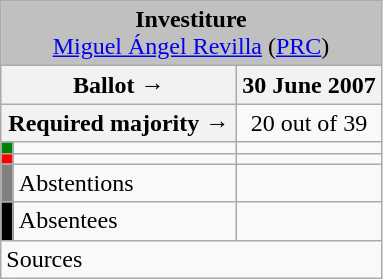<table class="wikitable" style="text-align:center;">
<tr>
<td colspan="3" align="center" bgcolor="#C0C0C0"><strong>Investiture</strong><br><a href='#'>Miguel Ángel Revilla</a> (<a href='#'>PRC</a>)</td>
</tr>
<tr>
<th colspan="2" width="150px">Ballot →</th>
<th>30 June 2007</th>
</tr>
<tr>
<th colspan="2">Required majority →</th>
<td>20 out of 39 </td>
</tr>
<tr>
<th width="1px" style="background:green;"></th>
<td align="left"></td>
<td></td>
</tr>
<tr>
<th style="color:inherit;background:red;"></th>
<td align="left"></td>
<td></td>
</tr>
<tr>
<th style="color:inherit;background:gray;"></th>
<td align="left">Abstentions</td>
<td></td>
</tr>
<tr>
<th style="color:inherit;background:black;"></th>
<td align="left">Absentees</td>
<td></td>
</tr>
<tr>
<td align="left" colspan="3">Sources</td>
</tr>
</table>
